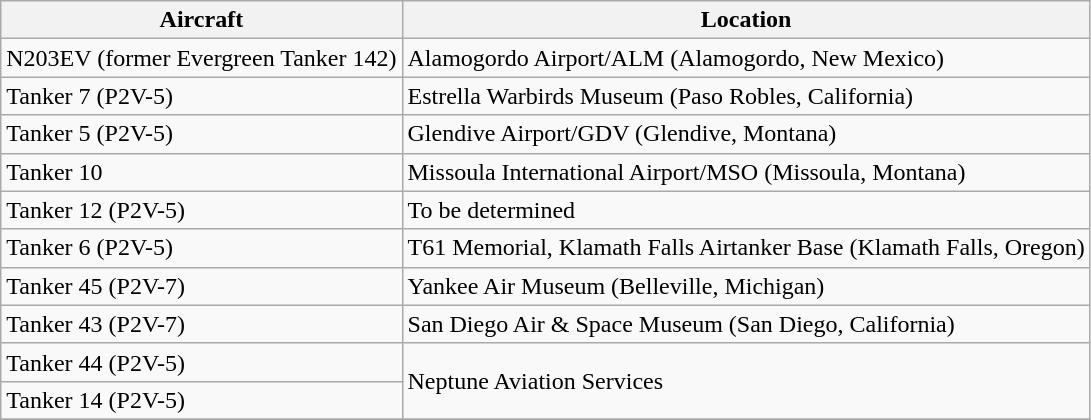<table class="wikitable">
<tr>
<th>Aircraft</th>
<th>Location</th>
</tr>
<tr>
<td>N203EV (former Evergreen Tanker 142)</td>
<td>Alamogordo Airport/ALM (Alamogordo, New Mexico)</td>
</tr>
<tr>
<td>Tanker 7 (P2V-5)</td>
<td>Estrella Warbirds Museum (Paso Robles, California)</td>
</tr>
<tr>
<td>Tanker 5 (P2V-5)</td>
<td>Glendive Airport/GDV (Glendive, Montana)</td>
</tr>
<tr>
<td>Tanker 10</td>
<td>Missoula International Airport/MSO (Missoula, Montana)</td>
</tr>
<tr>
<td>Tanker 12 (P2V-5)</td>
<td>To be determined</td>
</tr>
<tr>
<td>Tanker 6 (P2V-5)</td>
<td>T61 Memorial, Klamath Falls Airtanker Base (Klamath Falls, Oregon)</td>
</tr>
<tr>
<td>Tanker 45 (P2V-7)</td>
<td>Yankee Air Museum (Belleville, Michigan)</td>
</tr>
<tr>
<td>Tanker 43 (P2V-7)</td>
<td>San Diego Air & Space Museum (San Diego, California)</td>
</tr>
<tr>
<td>Tanker 44 (P2V-5)</td>
<td rowspan="2">Neptune Aviation Services</td>
</tr>
<tr>
<td>Tanker 14 (P2V-5)</td>
</tr>
<tr>
</tr>
</table>
